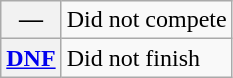<table class="wikitable">
<tr>
<th scope="row">—</th>
<td>Did not compete</td>
</tr>
<tr>
<th scope="row"><a href='#'>DNF</a></th>
<td>Did not finish</td>
</tr>
</table>
